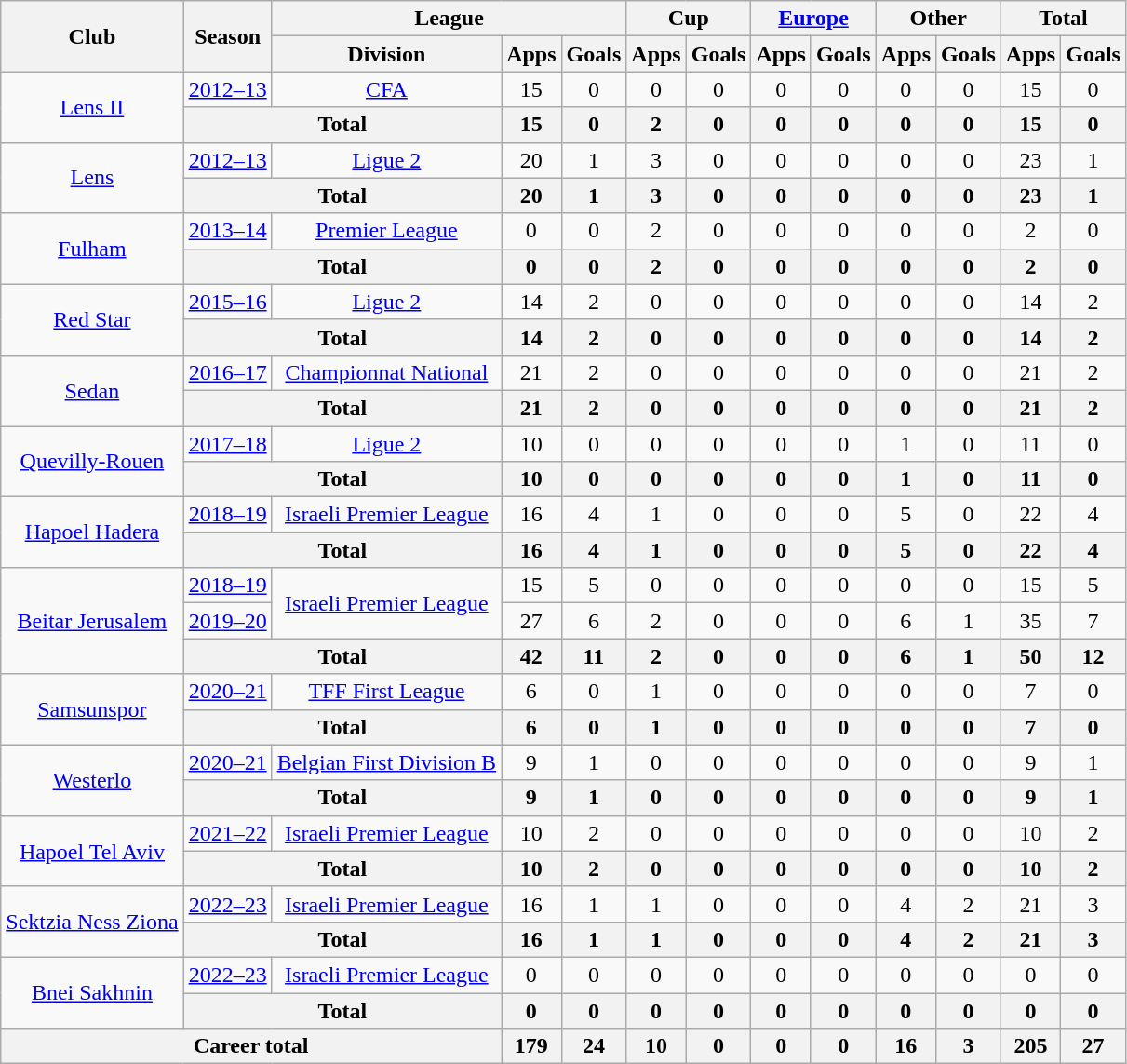<table class="wikitable" style="text-align:center">
<tr>
<th rowspan="2">Club</th>
<th rowspan="2">Season</th>
<th colspan="3">League</th>
<th colspan="2">Cup</th>
<th colspan="2"><a href='#'>Europe</a></th>
<th colspan="2">Other</th>
<th colspan="2">Total</th>
</tr>
<tr>
<th>Division</th>
<th>Apps</th>
<th>Goals</th>
<th>Apps</th>
<th>Goals</th>
<th>Apps</th>
<th>Goals</th>
<th>Apps</th>
<th>Goals</th>
<th>Apps</th>
<th>Goals</th>
</tr>
<tr>
<td rowspan="2"><a href='#'>Lens II</a></td>
<td><a href='#'>2012–13</a></td>
<td><a href='#'>CFA</a></td>
<td>15</td>
<td>0</td>
<td>0</td>
<td>0</td>
<td>0</td>
<td>0</td>
<td>0</td>
<td>0</td>
<td>15</td>
<td>0</td>
</tr>
<tr>
<th colspan="2">Total</th>
<th>15</th>
<th>0</th>
<th>2</th>
<th>0</th>
<th>0</th>
<th>0</th>
<th>0</th>
<th>0</th>
<th>15</th>
<th>0</th>
</tr>
<tr>
<td rowspan="2"><a href='#'>Lens</a></td>
<td><a href='#'>2012–13</a></td>
<td><a href='#'>Ligue 2</a></td>
<td>20</td>
<td>1</td>
<td>3</td>
<td>0</td>
<td>0</td>
<td>0</td>
<td>0</td>
<td>0</td>
<td>23</td>
<td>1</td>
</tr>
<tr>
<th colspan="2">Total</th>
<th>20</th>
<th>1</th>
<th>3</th>
<th>0</th>
<th>0</th>
<th>0</th>
<th>0</th>
<th>0</th>
<th>23</th>
<th>1</th>
</tr>
<tr>
<td rowspan="2"><a href='#'>Fulham</a></td>
<td><a href='#'>2013–14</a></td>
<td><a href='#'>Premier League</a></td>
<td>0</td>
<td>0</td>
<td>2</td>
<td>0</td>
<td>0</td>
<td>0</td>
<td>0</td>
<td>0</td>
<td>2</td>
<td>0</td>
</tr>
<tr>
<th colspan="2">Total</th>
<th>0</th>
<th>0</th>
<th>2</th>
<th>0</th>
<th>0</th>
<th>0</th>
<th>0</th>
<th>0</th>
<th>2</th>
<th>0</th>
</tr>
<tr>
<td rowspan="2"><a href='#'>Red Star</a></td>
<td><a href='#'>2015–16</a></td>
<td><a href='#'>Ligue 2</a></td>
<td>14</td>
<td>2</td>
<td>0</td>
<td>0</td>
<td>0</td>
<td>0</td>
<td>0</td>
<td>0</td>
<td>14</td>
<td>2</td>
</tr>
<tr>
<th colspan="2">Total</th>
<th>14</th>
<th>2</th>
<th>0</th>
<th>0</th>
<th>0</th>
<th>0</th>
<th>0</th>
<th>0</th>
<th>14</th>
<th>2</th>
</tr>
<tr>
<td rowspan="2"><a href='#'>Sedan</a></td>
<td><a href='#'>2016–17</a></td>
<td><a href='#'>Championnat National</a></td>
<td>21</td>
<td>2</td>
<td>0</td>
<td>0</td>
<td>0</td>
<td>0</td>
<td>0</td>
<td>0</td>
<td>21</td>
<td>2</td>
</tr>
<tr>
<th colspan="2">Total</th>
<th>21</th>
<th>2</th>
<th>0</th>
<th>0</th>
<th>0</th>
<th>0</th>
<th>0</th>
<th>0</th>
<th>21</th>
<th>2</th>
</tr>
<tr>
<td rowspan="2"><a href='#'>Quevilly-Rouen</a></td>
<td><a href='#'>2017–18</a></td>
<td><a href='#'>Ligue 2</a></td>
<td>10</td>
<td>0</td>
<td>0</td>
<td>0</td>
<td>0</td>
<td>0</td>
<td>1</td>
<td>0</td>
<td>11</td>
<td>0</td>
</tr>
<tr>
<th colspan="2">Total</th>
<th>10</th>
<th>0</th>
<th>0</th>
<th>0</th>
<th>0</th>
<th>0</th>
<th>1</th>
<th>0</th>
<th>11</th>
<th>0</th>
</tr>
<tr>
<td rowspan="2"><a href='#'>Hapoel Hadera</a></td>
<td><a href='#'>2018–19</a></td>
<td><a href='#'>Israeli Premier League</a></td>
<td>16</td>
<td>4</td>
<td>1</td>
<td>0</td>
<td>0</td>
<td>0</td>
<td>5</td>
<td>0</td>
<td>22</td>
<td>4</td>
</tr>
<tr>
<th colspan="2">Total</th>
<th>16</th>
<th>4</th>
<th>1</th>
<th>0</th>
<th>0</th>
<th>0</th>
<th>5</th>
<th>0</th>
<th>22</th>
<th>4</th>
</tr>
<tr>
<td rowspan="3"><a href='#'>Beitar Jerusalem</a></td>
<td><a href='#'>2018–19</a></td>
<td rowspan="2"><a href='#'>Israeli Premier League</a></td>
<td>15</td>
<td>5</td>
<td>0</td>
<td>0</td>
<td>0</td>
<td>0</td>
<td>0</td>
<td>0</td>
<td>15</td>
<td>5</td>
</tr>
<tr>
<td><a href='#'>2019–20</a></td>
<td>27</td>
<td>6</td>
<td>2</td>
<td>0</td>
<td>0</td>
<td>0</td>
<td>6</td>
<td>1</td>
<td>35</td>
<td>7</td>
</tr>
<tr>
<th colspan="2">Total</th>
<th>42</th>
<th>11</th>
<th>2</th>
<th>0</th>
<th>0</th>
<th>0</th>
<th>6</th>
<th>1</th>
<th>50</th>
<th>12</th>
</tr>
<tr>
<td rowspan="2"><a href='#'>Samsunspor</a></td>
<td><a href='#'>2020–21</a></td>
<td><a href='#'>TFF First League</a></td>
<td>6</td>
<td>0</td>
<td>1</td>
<td>0</td>
<td>0</td>
<td>0</td>
<td>0</td>
<td>0</td>
<td>7</td>
<td>0</td>
</tr>
<tr>
<th colspan="2">Total</th>
<th>6</th>
<th>0</th>
<th>1</th>
<th>0</th>
<th>0</th>
<th>0</th>
<th>0</th>
<th>0</th>
<th>7</th>
<th>0</th>
</tr>
<tr>
<td rowspan="2"><a href='#'>Westerlo</a></td>
<td><a href='#'>2020–21</a></td>
<td><a href='#'>Belgian First Division B</a></td>
<td>9</td>
<td>1</td>
<td>0</td>
<td>0</td>
<td>0</td>
<td>0</td>
<td>0</td>
<td>0</td>
<td>9</td>
<td>1</td>
</tr>
<tr>
<th colspan="2">Total</th>
<th>9</th>
<th>1</th>
<th>0</th>
<th>0</th>
<th>0</th>
<th>0</th>
<th>0</th>
<th>0</th>
<th>9</th>
<th>1</th>
</tr>
<tr>
<td rowspan="2"><a href='#'>Hapoel Tel Aviv</a></td>
<td><a href='#'>2021–22</a></td>
<td><a href='#'>Israeli Premier League</a></td>
<td>10</td>
<td>2</td>
<td>0</td>
<td>0</td>
<td>0</td>
<td>0</td>
<td>0</td>
<td>0</td>
<td>10</td>
<td>2</td>
</tr>
<tr>
<th colspan="2">Total</th>
<th>10</th>
<th>2</th>
<th>0</th>
<th>0</th>
<th>0</th>
<th>0</th>
<th>0</th>
<th>0</th>
<th>10</th>
<th>2</th>
</tr>
<tr>
<td rowspan="2"><a href='#'>Sektzia Ness Ziona</a></td>
<td><a href='#'>2022–23</a></td>
<td><a href='#'>Israeli Premier League</a></td>
<td>16</td>
<td>1</td>
<td>1</td>
<td>0</td>
<td>0</td>
<td>0</td>
<td>4</td>
<td>2</td>
<td>21</td>
<td>3</td>
</tr>
<tr>
<th colspan="2">Total</th>
<th>16</th>
<th>1</th>
<th>1</th>
<th>0</th>
<th>0</th>
<th>0</th>
<th>4</th>
<th>2</th>
<th>21</th>
<th>3</th>
</tr>
<tr>
<td rowspan="2"><a href='#'>Bnei Sakhnin</a></td>
<td><a href='#'>2022–23</a></td>
<td><a href='#'>Israeli Premier League</a></td>
<td>0</td>
<td>0</td>
<td>0</td>
<td>0</td>
<td>0</td>
<td>0</td>
<td>0</td>
<td>0</td>
<td>0</td>
<td>0</td>
</tr>
<tr>
<th colspan="2">Total</th>
<th>0</th>
<th>0</th>
<th>0</th>
<th>0</th>
<th>0</th>
<th>0</th>
<th>0</th>
<th>0</th>
<th>0</th>
<th>0</th>
</tr>
<tr>
<th colspan="3">Career total</th>
<th>179</th>
<th>24</th>
<th>10</th>
<th>0</th>
<th>0</th>
<th>0</th>
<th>16</th>
<th>3</th>
<th>205</th>
<th>27</th>
</tr>
</table>
